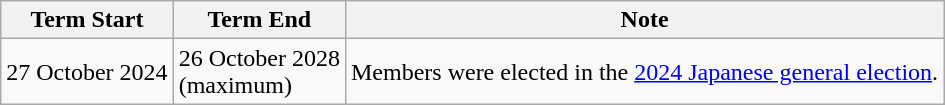<table class="wikitable">
<tr>
<th>Term Start</th>
<th>Term End</th>
<th>Note</th>
</tr>
<tr>
<td>27 October 2024</td>
<td>26 October 2028<br>(maximum)</td>
<td>Members were elected in the <a href='#'>2024 Japanese general election</a>.</td>
</tr>
</table>
